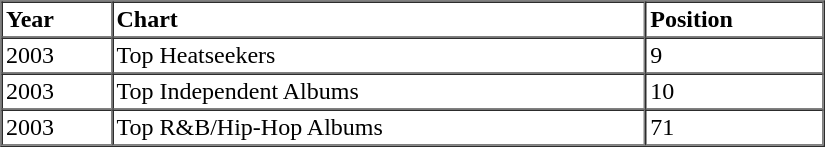<table border=1 cellspacing=0 cellpadding=2 width="550px">
<tr>
<th align="left">Year</th>
<th align="left">Chart</th>
<th align="left">Position</th>
</tr>
<tr>
<td align="left">2003</td>
<td align="left">Top Heatseekers</td>
<td align="left">9</td>
</tr>
<tr>
<td align="left">2003</td>
<td align="left">Top Independent Albums</td>
<td align="left">10</td>
</tr>
<tr>
<td align="left">2003</td>
<td align="left">Top R&B/Hip-Hop Albums</td>
<td align="left">71</td>
</tr>
<tr>
</tr>
</table>
